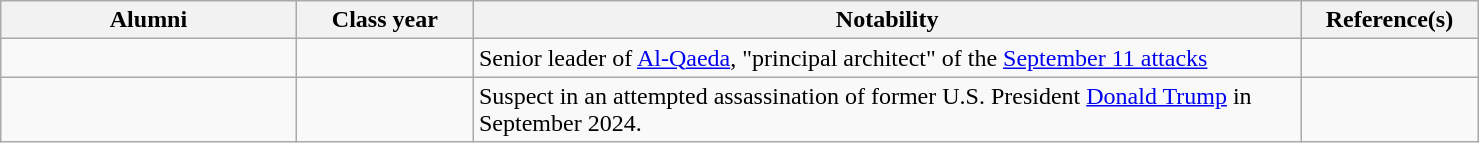<table class="wikitable sortable" style="width:78%;">
<tr valign="top">
<th style="width:20%;">Alumni</th>
<th style="width:12%;">Class year</th>
<th style="width:56%;" class="unsortable">Notability</th>
<th style="width:12%;" class="unsortable">Reference(s)</th>
</tr>
<tr valign="top">
<td></td>
<td></td>
<td>Senior leader of <a href='#'>Al-Qaeda</a>, "principal architect" of the <a href='#'>September 11 attacks</a></td>
<td></td>
</tr>
<tr>
<td></td>
<td></td>
<td>Suspect in an attempted assassination of former U.S. President <a href='#'>Donald Trump</a> in September 2024.</td>
<td></td>
</tr>
</table>
